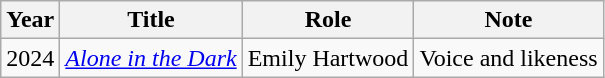<table class="wikitable sortable">
<tr>
<th scope="col">Year</th>
<th scope="col">Title</th>
<th scope="col">Role</th>
<th scope="col">Note</th>
</tr>
<tr>
<td>2024</td>
<td><em><a href='#'>Alone in the Dark</a></em></td>
<td>Emily Hartwood</td>
<td>Voice and likeness</td>
</tr>
</table>
